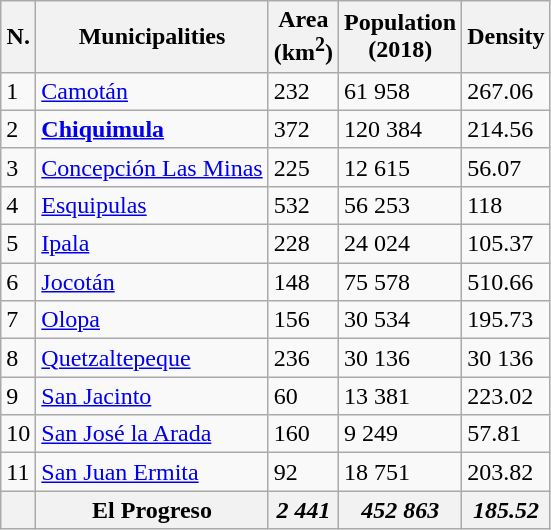<table class="wikitable sortable">
<tr>
<th>N.</th>
<th>Municipalities</th>
<th>Area<br>(km<sup>2</sup>)</th>
<th>Population<br>(2018)</th>
<th>Density</th>
</tr>
<tr>
<td>1</td>
<td><a href='#'>Camotán</a></td>
<td>232</td>
<td>61 958</td>
<td>267.06</td>
</tr>
<tr>
<td>2</td>
<td><strong><a href='#'>Chiquimula</a></strong></td>
<td>372</td>
<td>120 384</td>
<td>214.56</td>
</tr>
<tr>
<td>3</td>
<td><a href='#'>Concepción Las Minas</a></td>
<td>225</td>
<td>12 615</td>
<td>56.07</td>
</tr>
<tr>
<td>4</td>
<td><a href='#'>Esquipulas</a></td>
<td>532</td>
<td>56 253</td>
<td>118</td>
</tr>
<tr>
<td>5</td>
<td><a href='#'>Ipala</a></td>
<td>228</td>
<td>24 024</td>
<td>105.37</td>
</tr>
<tr>
<td>6</td>
<td><a href='#'>Jocotán</a></td>
<td>148</td>
<td>75 578</td>
<td>510.66</td>
</tr>
<tr>
<td>7</td>
<td><a href='#'>Olopa</a></td>
<td>156</td>
<td>30 534</td>
<td>195.73</td>
</tr>
<tr>
<td>8</td>
<td><a href='#'>Quetzaltepeque</a></td>
<td>236</td>
<td>30 136</td>
<td>30 136</td>
</tr>
<tr>
<td>9</td>
<td><a href='#'>San Jacinto</a></td>
<td>60</td>
<td>13 381</td>
<td>223.02</td>
</tr>
<tr>
<td>10</td>
<td><a href='#'>San José la Arada</a></td>
<td>160</td>
<td>9 249</td>
<td>57.81</td>
</tr>
<tr>
<td>11</td>
<td><a href='#'>San Juan Ermita</a></td>
<td>92</td>
<td>18 751</td>
<td>203.82</td>
</tr>
<tr>
<th></th>
<th>El Progreso</th>
<th><em>2 441</em></th>
<th><em>452 863</em></th>
<th><em>185.52</em></th>
</tr>
</table>
